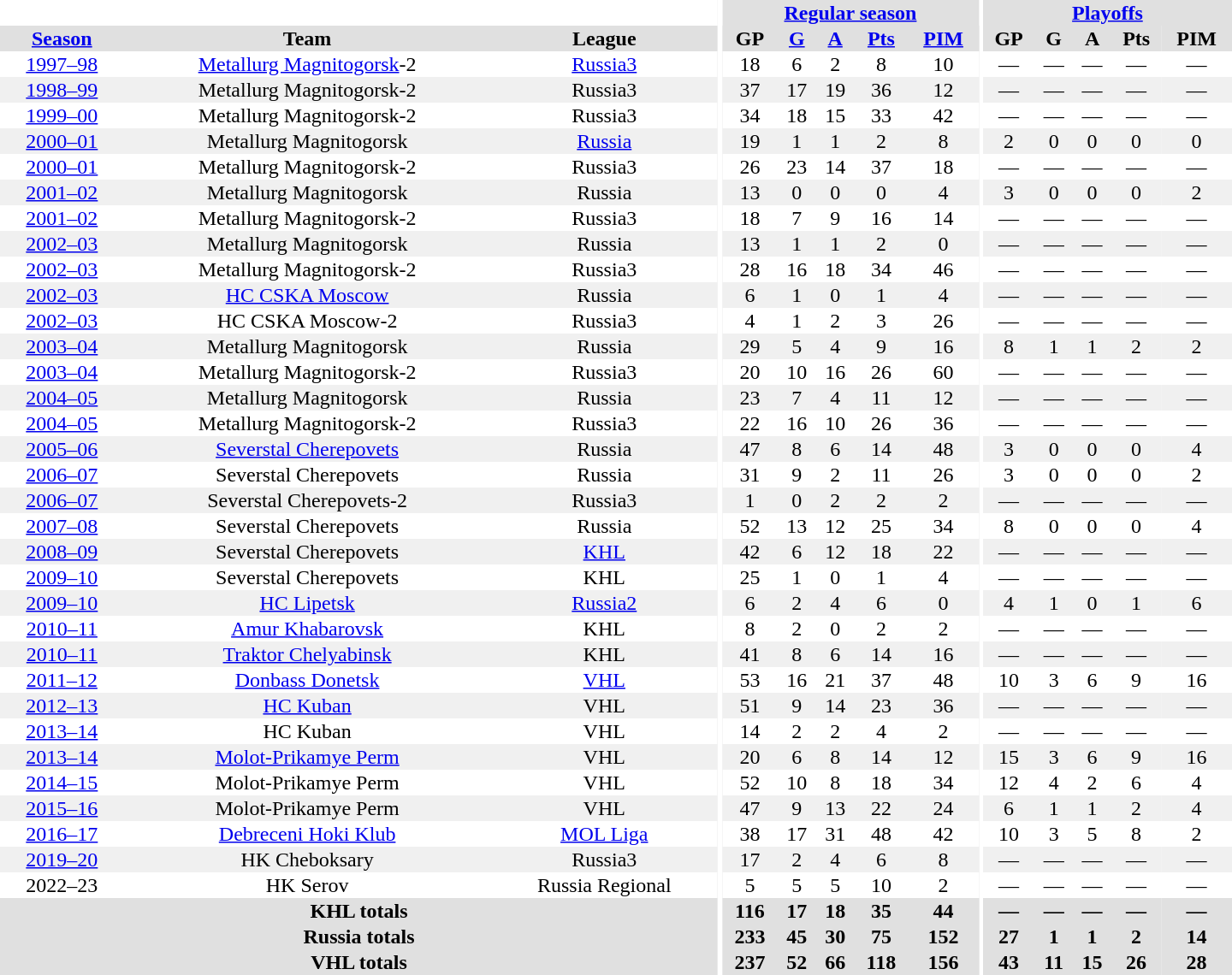<table border="0" cellpadding="1" cellspacing="0" style="text-align:center; width:60em">
<tr bgcolor="#e0e0e0">
<th colspan="3" bgcolor="#ffffff"></th>
<th rowspan="99" bgcolor="#ffffff"></th>
<th colspan="5"><a href='#'>Regular season</a></th>
<th rowspan="99" bgcolor="#ffffff"></th>
<th colspan="5"><a href='#'>Playoffs</a></th>
</tr>
<tr bgcolor="#e0e0e0">
<th><a href='#'>Season</a></th>
<th>Team</th>
<th>League</th>
<th>GP</th>
<th><a href='#'>G</a></th>
<th><a href='#'>A</a></th>
<th><a href='#'>Pts</a></th>
<th><a href='#'>PIM</a></th>
<th>GP</th>
<th>G</th>
<th>A</th>
<th>Pts</th>
<th>PIM</th>
</tr>
<tr>
<td><a href='#'>1997–98</a></td>
<td><a href='#'>Metallurg Magnitogorsk</a>-2</td>
<td><a href='#'>Russia3</a></td>
<td>18</td>
<td>6</td>
<td>2</td>
<td>8</td>
<td>10</td>
<td>—</td>
<td>—</td>
<td>—</td>
<td>—</td>
<td>—</td>
</tr>
<tr bgcolor="#f0f0f0">
<td><a href='#'>1998–99</a></td>
<td>Metallurg Magnitogorsk-2</td>
<td>Russia3</td>
<td>37</td>
<td>17</td>
<td>19</td>
<td>36</td>
<td>12</td>
<td>—</td>
<td>—</td>
<td>—</td>
<td>—</td>
<td>—</td>
</tr>
<tr>
<td><a href='#'>1999–00</a></td>
<td>Metallurg Magnitogorsk-2</td>
<td>Russia3</td>
<td>34</td>
<td>18</td>
<td>15</td>
<td>33</td>
<td>42</td>
<td>—</td>
<td>—</td>
<td>—</td>
<td>—</td>
<td>—</td>
</tr>
<tr bgcolor="#f0f0f0">
<td><a href='#'>2000–01</a></td>
<td>Metallurg Magnitogorsk</td>
<td><a href='#'>Russia</a></td>
<td>19</td>
<td>1</td>
<td>1</td>
<td>2</td>
<td>8</td>
<td>2</td>
<td>0</td>
<td>0</td>
<td>0</td>
<td>0</td>
</tr>
<tr>
<td><a href='#'>2000–01</a></td>
<td>Metallurg Magnitogorsk-2</td>
<td>Russia3</td>
<td>26</td>
<td>23</td>
<td>14</td>
<td>37</td>
<td>18</td>
<td>—</td>
<td>—</td>
<td>—</td>
<td>—</td>
<td>—</td>
</tr>
<tr bgcolor="#f0f0f0">
<td><a href='#'>2001–02</a></td>
<td>Metallurg Magnitogorsk</td>
<td>Russia</td>
<td>13</td>
<td>0</td>
<td>0</td>
<td>0</td>
<td>4</td>
<td>3</td>
<td>0</td>
<td>0</td>
<td>0</td>
<td>2</td>
</tr>
<tr>
<td><a href='#'>2001–02</a></td>
<td>Metallurg Magnitogorsk-2</td>
<td>Russia3</td>
<td>18</td>
<td>7</td>
<td>9</td>
<td>16</td>
<td>14</td>
<td>—</td>
<td>—</td>
<td>—</td>
<td>—</td>
<td>—</td>
</tr>
<tr bgcolor="#f0f0f0">
<td><a href='#'>2002–03</a></td>
<td>Metallurg Magnitogorsk</td>
<td>Russia</td>
<td>13</td>
<td>1</td>
<td>1</td>
<td>2</td>
<td>0</td>
<td>—</td>
<td>—</td>
<td>—</td>
<td>—</td>
<td>—</td>
</tr>
<tr>
<td><a href='#'>2002–03</a></td>
<td>Metallurg Magnitogorsk-2</td>
<td>Russia3</td>
<td>28</td>
<td>16</td>
<td>18</td>
<td>34</td>
<td>46</td>
<td>—</td>
<td>—</td>
<td>—</td>
<td>—</td>
<td>—</td>
</tr>
<tr bgcolor="#f0f0f0">
<td><a href='#'>2002–03</a></td>
<td><a href='#'>HC CSKA Moscow</a></td>
<td>Russia</td>
<td>6</td>
<td>1</td>
<td>0</td>
<td>1</td>
<td>4</td>
<td>—</td>
<td>—</td>
<td>—</td>
<td>—</td>
<td>—</td>
</tr>
<tr>
<td><a href='#'>2002–03</a></td>
<td>HC CSKA Moscow-2</td>
<td>Russia3</td>
<td>4</td>
<td>1</td>
<td>2</td>
<td>3</td>
<td>26</td>
<td>—</td>
<td>—</td>
<td>—</td>
<td>—</td>
<td>—</td>
</tr>
<tr bgcolor="#f0f0f0">
<td><a href='#'>2003–04</a></td>
<td>Metallurg Magnitogorsk</td>
<td>Russia</td>
<td>29</td>
<td>5</td>
<td>4</td>
<td>9</td>
<td>16</td>
<td>8</td>
<td>1</td>
<td>1</td>
<td>2</td>
<td>2</td>
</tr>
<tr>
<td><a href='#'>2003–04</a></td>
<td>Metallurg Magnitogorsk-2</td>
<td>Russia3</td>
<td>20</td>
<td>10</td>
<td>16</td>
<td>26</td>
<td>60</td>
<td>—</td>
<td>—</td>
<td>—</td>
<td>—</td>
<td>—</td>
</tr>
<tr bgcolor="#f0f0f0">
<td><a href='#'>2004–05</a></td>
<td>Metallurg Magnitogorsk</td>
<td>Russia</td>
<td>23</td>
<td>7</td>
<td>4</td>
<td>11</td>
<td>12</td>
<td>—</td>
<td>—</td>
<td>—</td>
<td>—</td>
<td>—</td>
</tr>
<tr>
<td><a href='#'>2004–05</a></td>
<td>Metallurg Magnitogorsk-2</td>
<td>Russia3</td>
<td>22</td>
<td>16</td>
<td>10</td>
<td>26</td>
<td>36</td>
<td>—</td>
<td>—</td>
<td>—</td>
<td>—</td>
<td>—</td>
</tr>
<tr bgcolor="#f0f0f0">
<td><a href='#'>2005–06</a></td>
<td><a href='#'>Severstal Cherepovets</a></td>
<td>Russia</td>
<td>47</td>
<td>8</td>
<td>6</td>
<td>14</td>
<td>48</td>
<td>3</td>
<td>0</td>
<td>0</td>
<td>0</td>
<td>4</td>
</tr>
<tr>
<td><a href='#'>2006–07</a></td>
<td>Severstal Cherepovets</td>
<td>Russia</td>
<td>31</td>
<td>9</td>
<td>2</td>
<td>11</td>
<td>26</td>
<td>3</td>
<td>0</td>
<td>0</td>
<td>0</td>
<td>2</td>
</tr>
<tr bgcolor="#f0f0f0">
<td><a href='#'>2006–07</a></td>
<td>Severstal Cherepovets-2</td>
<td>Russia3</td>
<td>1</td>
<td>0</td>
<td>2</td>
<td>2</td>
<td>2</td>
<td>—</td>
<td>—</td>
<td>—</td>
<td>—</td>
<td>—</td>
</tr>
<tr>
<td><a href='#'>2007–08</a></td>
<td>Severstal Cherepovets</td>
<td>Russia</td>
<td>52</td>
<td>13</td>
<td>12</td>
<td>25</td>
<td>34</td>
<td>8</td>
<td>0</td>
<td>0</td>
<td>0</td>
<td>4</td>
</tr>
<tr bgcolor="#f0f0f0">
<td><a href='#'>2008–09</a></td>
<td>Severstal Cherepovets</td>
<td><a href='#'>KHL</a></td>
<td>42</td>
<td>6</td>
<td>12</td>
<td>18</td>
<td>22</td>
<td>—</td>
<td>—</td>
<td>—</td>
<td>—</td>
<td>—</td>
</tr>
<tr>
<td><a href='#'>2009–10</a></td>
<td>Severstal Cherepovets</td>
<td>KHL</td>
<td>25</td>
<td>1</td>
<td>0</td>
<td>1</td>
<td>4</td>
<td>—</td>
<td>—</td>
<td>—</td>
<td>—</td>
<td>—</td>
</tr>
<tr bgcolor="#f0f0f0">
<td><a href='#'>2009–10</a></td>
<td><a href='#'>HC Lipetsk</a></td>
<td><a href='#'>Russia2</a></td>
<td>6</td>
<td>2</td>
<td>4</td>
<td>6</td>
<td>0</td>
<td>4</td>
<td>1</td>
<td>0</td>
<td>1</td>
<td>6</td>
</tr>
<tr>
<td><a href='#'>2010–11</a></td>
<td><a href='#'>Amur Khabarovsk</a></td>
<td>KHL</td>
<td>8</td>
<td>2</td>
<td>0</td>
<td>2</td>
<td>2</td>
<td>—</td>
<td>—</td>
<td>—</td>
<td>—</td>
<td>—</td>
</tr>
<tr bgcolor="#f0f0f0">
<td><a href='#'>2010–11</a></td>
<td><a href='#'>Traktor Chelyabinsk</a></td>
<td>KHL</td>
<td>41</td>
<td>8</td>
<td>6</td>
<td>14</td>
<td>16</td>
<td>—</td>
<td>—</td>
<td>—</td>
<td>—</td>
<td>—</td>
</tr>
<tr>
<td><a href='#'>2011–12</a></td>
<td><a href='#'>Donbass Donetsk</a></td>
<td><a href='#'>VHL</a></td>
<td>53</td>
<td>16</td>
<td>21</td>
<td>37</td>
<td>48</td>
<td>10</td>
<td>3</td>
<td>6</td>
<td>9</td>
<td>16</td>
</tr>
<tr bgcolor="#f0f0f0">
<td><a href='#'>2012–13</a></td>
<td><a href='#'>HC Kuban</a></td>
<td>VHL</td>
<td>51</td>
<td>9</td>
<td>14</td>
<td>23</td>
<td>36</td>
<td>—</td>
<td>—</td>
<td>—</td>
<td>—</td>
<td>—</td>
</tr>
<tr>
<td><a href='#'>2013–14</a></td>
<td>HC Kuban</td>
<td>VHL</td>
<td>14</td>
<td>2</td>
<td>2</td>
<td>4</td>
<td>2</td>
<td>—</td>
<td>—</td>
<td>—</td>
<td>—</td>
<td>—</td>
</tr>
<tr bgcolor="#f0f0f0">
<td><a href='#'>2013–14</a></td>
<td><a href='#'>Molot-Prikamye Perm</a></td>
<td>VHL</td>
<td>20</td>
<td>6</td>
<td>8</td>
<td>14</td>
<td>12</td>
<td>15</td>
<td>3</td>
<td>6</td>
<td>9</td>
<td>16</td>
</tr>
<tr>
<td><a href='#'>2014–15</a></td>
<td>Molot-Prikamye Perm</td>
<td>VHL</td>
<td>52</td>
<td>10</td>
<td>8</td>
<td>18</td>
<td>34</td>
<td>12</td>
<td>4</td>
<td>2</td>
<td>6</td>
<td>4</td>
</tr>
<tr bgcolor="#f0f0f0">
<td><a href='#'>2015–16</a></td>
<td>Molot-Prikamye Perm</td>
<td>VHL</td>
<td>47</td>
<td>9</td>
<td>13</td>
<td>22</td>
<td>24</td>
<td>6</td>
<td>1</td>
<td>1</td>
<td>2</td>
<td>4</td>
</tr>
<tr>
<td><a href='#'>2016–17</a></td>
<td><a href='#'>Debreceni Hoki Klub</a></td>
<td><a href='#'>MOL Liga</a></td>
<td>38</td>
<td>17</td>
<td>31</td>
<td>48</td>
<td>42</td>
<td>10</td>
<td>3</td>
<td>5</td>
<td>8</td>
<td>2</td>
</tr>
<tr bgcolor="#f0f0f0">
<td><a href='#'>2019–20</a></td>
<td>HK Cheboksary</td>
<td>Russia3</td>
<td>17</td>
<td>2</td>
<td>4</td>
<td>6</td>
<td>8</td>
<td>—</td>
<td>—</td>
<td>—</td>
<td>—</td>
<td>—</td>
</tr>
<tr>
<td>2022–23</td>
<td>HK Serov</td>
<td>Russia Regional</td>
<td>5</td>
<td>5</td>
<td>5</td>
<td>10</td>
<td>2</td>
<td>—</td>
<td>—</td>
<td>—</td>
<td>—</td>
<td>—</td>
</tr>
<tr>
</tr>
<tr ALIGN="center" bgcolor="#e0e0e0">
<th colspan="3">KHL totals</th>
<th ALIGN="center">116</th>
<th ALIGN="center">17</th>
<th ALIGN="center">18</th>
<th ALIGN="center">35</th>
<th ALIGN="center">44</th>
<th ALIGN="center">—</th>
<th ALIGN="center">—</th>
<th ALIGN="center">—</th>
<th ALIGN="center">—</th>
<th ALIGN="center">—</th>
</tr>
<tr>
</tr>
<tr ALIGN="center" bgcolor="#e0e0e0">
<th colspan="3">Russia totals</th>
<th ALIGN="center">233</th>
<th ALIGN="center">45</th>
<th ALIGN="center">30</th>
<th ALIGN="center">75</th>
<th ALIGN="center">152</th>
<th ALIGN="center">27</th>
<th ALIGN="center">1</th>
<th ALIGN="center">1</th>
<th ALIGN="center">2</th>
<th ALIGN="center">14</th>
</tr>
<tr>
</tr>
<tr ALIGN="center" bgcolor="#e0e0e0">
<th colspan="3">VHL totals</th>
<th ALIGN="center">237</th>
<th ALIGN="center">52</th>
<th ALIGN="center">66</th>
<th ALIGN="center">118</th>
<th ALIGN="center">156</th>
<th ALIGN="center">43</th>
<th ALIGN="center">11</th>
<th ALIGN="center">15</th>
<th ALIGN="center">26</th>
<th ALIGN="center">28</th>
</tr>
</table>
